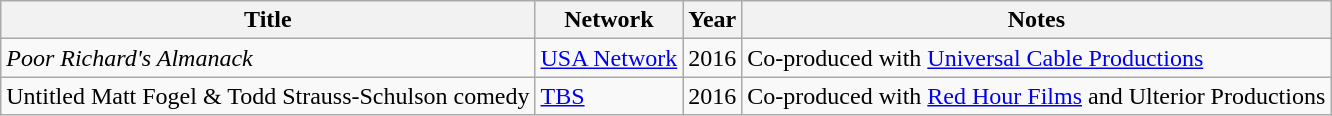<table class="wikitable sortable">
<tr>
<th>Title</th>
<th>Network</th>
<th>Year</th>
<th>Notes</th>
</tr>
<tr>
<td><em>Poor Richard's Almanack</em></td>
<td><a href='#'>USA Network</a></td>
<td>2016</td>
<td>Co-produced with <a href='#'>Universal Cable Productions</a></td>
</tr>
<tr>
<td>Untitled Matt Fogel & Todd Strauss-Schulson comedy</td>
<td><a href='#'>TBS</a></td>
<td>2016</td>
<td>Co-produced with <a href='#'>Red Hour Films</a> and Ulterior Productions</td>
</tr>
</table>
